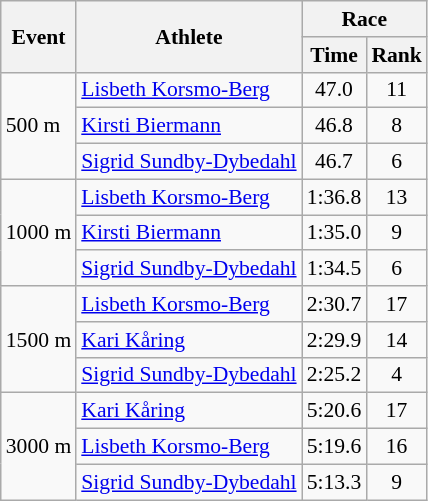<table class="wikitable" border="1" style="font-size:90%">
<tr>
<th rowspan=2>Event</th>
<th rowspan=2>Athlete</th>
<th colspan=2>Race</th>
</tr>
<tr>
<th>Time</th>
<th>Rank</th>
</tr>
<tr>
<td rowspan=3>500 m</td>
<td><a href='#'>Lisbeth Korsmo-Berg</a></td>
<td align=center>47.0</td>
<td align=center>11</td>
</tr>
<tr>
<td><a href='#'>Kirsti Biermann</a></td>
<td align=center>46.8</td>
<td align=center>8</td>
</tr>
<tr>
<td><a href='#'>Sigrid Sundby-Dybedahl</a></td>
<td align=center>46.7</td>
<td align=center>6</td>
</tr>
<tr>
<td rowspan=3>1000 m</td>
<td><a href='#'>Lisbeth Korsmo-Berg</a></td>
<td align=center>1:36.8</td>
<td align=center>13</td>
</tr>
<tr>
<td><a href='#'>Kirsti Biermann</a></td>
<td align=center>1:35.0</td>
<td align=center>9</td>
</tr>
<tr>
<td><a href='#'>Sigrid Sundby-Dybedahl</a></td>
<td align=center>1:34.5</td>
<td align=center>6</td>
</tr>
<tr>
<td rowspan=3>1500 m</td>
<td><a href='#'>Lisbeth Korsmo-Berg</a></td>
<td align=center>2:30.7</td>
<td align=center>17</td>
</tr>
<tr>
<td><a href='#'>Kari Kåring</a></td>
<td align=center>2:29.9</td>
<td align=center>14</td>
</tr>
<tr>
<td><a href='#'>Sigrid Sundby-Dybedahl</a></td>
<td align=center>2:25.2</td>
<td align=center>4</td>
</tr>
<tr>
<td rowspan=3>3000 m</td>
<td><a href='#'>Kari Kåring</a></td>
<td align=center>5:20.6</td>
<td align=center>17</td>
</tr>
<tr>
<td><a href='#'>Lisbeth Korsmo-Berg</a></td>
<td align=center>5:19.6</td>
<td align=center>16</td>
</tr>
<tr>
<td><a href='#'>Sigrid Sundby-Dybedahl</a></td>
<td align=center>5:13.3</td>
<td align=center>9</td>
</tr>
</table>
